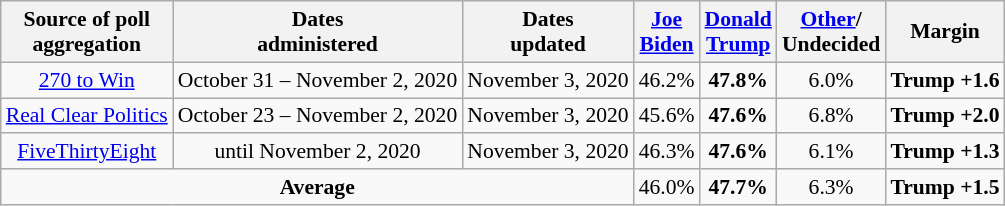<table class="wikitable sortable" style="text-align:center;font-size:90%;line-height:17px">
<tr>
<th>Source of poll<br>aggregation</th>
<th>Dates<br> administered</th>
<th>Dates<br> updated</th>
<th class="unsortable"><a href='#'>Joe<br>Biden</a><br></th>
<th class="unsortable"><a href='#'>Donald<br>Trump</a><br></th>
<th class="unsortable"><a href='#'>Other</a>/<br>Undecided<br></th>
<th>Margin</th>
</tr>
<tr>
<td><a href='#'>270 to Win</a></td>
<td>October 31 – November 2, 2020</td>
<td>November 3, 2020</td>
<td>46.2%</td>
<td><strong>47.8%</strong></td>
<td>6.0%</td>
<td><strong>Trump +1.6</strong></td>
</tr>
<tr>
<td><a href='#'>Real Clear Politics</a></td>
<td>October 23 – November 2, 2020</td>
<td>November 3, 2020</td>
<td>45.6%</td>
<td><strong>47.6%</strong></td>
<td>6.8%</td>
<td><strong>Trump +2.0</strong></td>
</tr>
<tr>
<td><a href='#'>FiveThirtyEight</a></td>
<td>until November 2, 2020</td>
<td>November 3, 2020</td>
<td>46.3%</td>
<td><strong>47.6%</strong></td>
<td>6.1%</td>
<td><strong>Trump +1.3</strong></td>
</tr>
<tr>
<td colspan="3"><strong>Average</strong></td>
<td>46.0%</td>
<td><strong>47.7%</strong></td>
<td>6.3%</td>
<td><strong>Trump +1.5</strong></td>
</tr>
</table>
